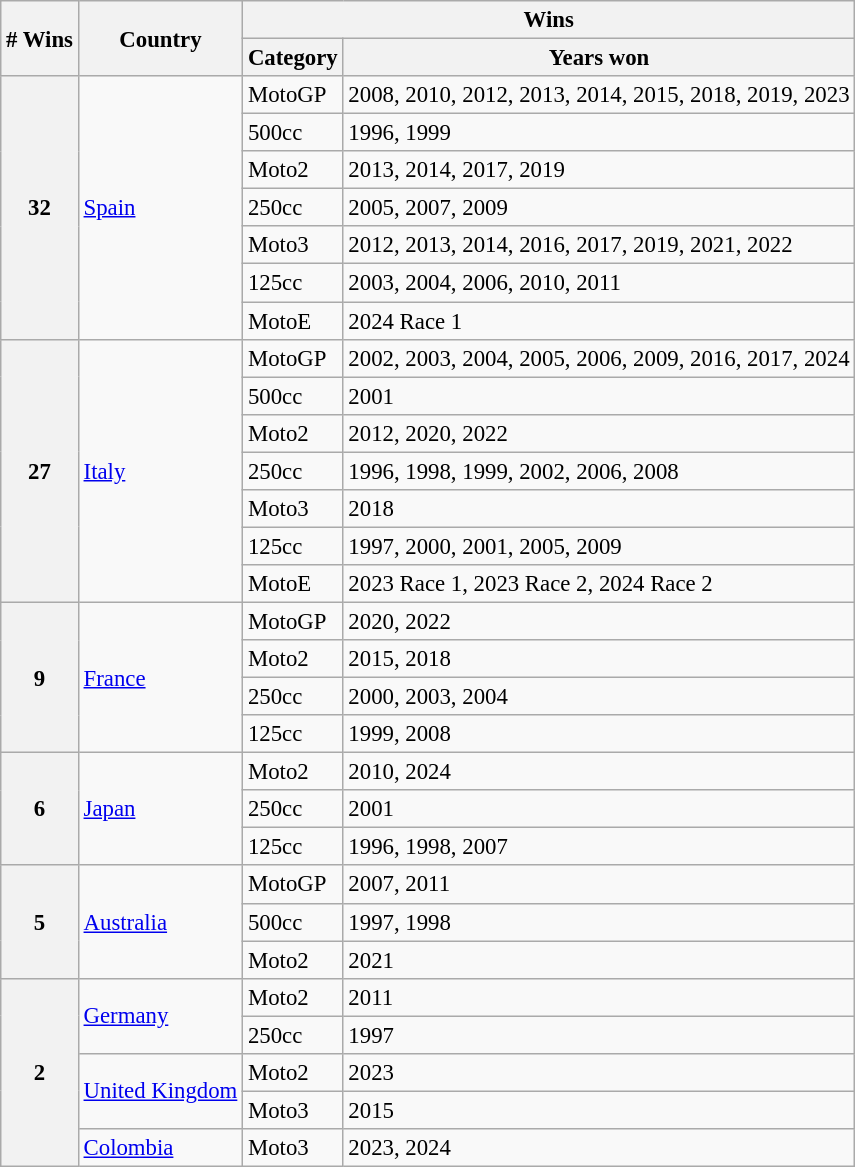<table class="wikitable" style="font-size: 95%;">
<tr>
<th rowspan=2># Wins</th>
<th rowspan=2>Country</th>
<th colspan=2>Wins</th>
</tr>
<tr>
<th>Category</th>
<th>Years won</th>
</tr>
<tr>
<th rowspan=7>32</th>
<td rowspan=7> <a href='#'>Spain</a></td>
<td>MotoGP</td>
<td>2008, 2010, 2012, 2013, 2014, 2015, 2018, 2019, 2023</td>
</tr>
<tr>
<td>500cc</td>
<td>1996, 1999</td>
</tr>
<tr>
<td>Moto2</td>
<td>2013, 2014, 2017, 2019</td>
</tr>
<tr>
<td>250cc</td>
<td>2005, 2007, 2009</td>
</tr>
<tr>
<td>Moto3</td>
<td>2012, 2013, 2014, 2016, 2017, 2019, 2021, 2022</td>
</tr>
<tr>
<td>125cc</td>
<td>2003, 2004, 2006, 2010, 2011</td>
</tr>
<tr>
<td>MotoE</td>
<td>2024 Race 1</td>
</tr>
<tr>
<th rowspan=7>27</th>
<td rowspan=7> <a href='#'>Italy</a></td>
<td>MotoGP</td>
<td>2002, 2003, 2004, 2005, 2006, 2009, 2016, 2017, 2024</td>
</tr>
<tr>
<td>500cc</td>
<td>2001</td>
</tr>
<tr>
<td>Moto2</td>
<td>2012, 2020, 2022</td>
</tr>
<tr>
<td>250cc</td>
<td>1996, 1998, 1999, 2002, 2006, 2008</td>
</tr>
<tr>
<td>Moto3</td>
<td>2018</td>
</tr>
<tr>
<td>125cc</td>
<td>1997, 2000, 2001, 2005, 2009</td>
</tr>
<tr>
<td>MotoE</td>
<td>2023 Race 1, 2023 Race 2, 2024 Race 2</td>
</tr>
<tr>
<th rowspan=4>9</th>
<td rowspan=4> <a href='#'>France</a></td>
<td>MotoGP</td>
<td>2020, 2022</td>
</tr>
<tr>
<td>Moto2</td>
<td>2015, 2018</td>
</tr>
<tr>
<td>250cc</td>
<td>2000, 2003, 2004</td>
</tr>
<tr>
<td>125cc</td>
<td>1999, 2008</td>
</tr>
<tr>
<th rowspan=3>6</th>
<td rowspan=3> <a href='#'>Japan</a></td>
<td>Moto2</td>
<td>2010, 2024</td>
</tr>
<tr>
<td>250cc</td>
<td>2001</td>
</tr>
<tr>
<td>125cc</td>
<td>1996, 1998, 2007</td>
</tr>
<tr>
<th rowspan=3>5</th>
<td rowspan=3> <a href='#'>Australia</a></td>
<td>MotoGP</td>
<td>2007, 2011</td>
</tr>
<tr>
<td>500cc</td>
<td>1997, 1998</td>
</tr>
<tr>
<td>Moto2</td>
<td>2021</td>
</tr>
<tr>
<th rowspan=5>2</th>
<td rowspan=2> <a href='#'>Germany</a></td>
<td>Moto2</td>
<td>2011</td>
</tr>
<tr>
<td>250cc</td>
<td>1997</td>
</tr>
<tr>
<td rowspan=2> <a href='#'>United Kingdom</a></td>
<td>Moto2</td>
<td>2023</td>
</tr>
<tr>
<td>Moto3</td>
<td>2015</td>
</tr>
<tr>
<td> <a href='#'>Colombia</a></td>
<td>Moto3</td>
<td>2023, 2024</td>
</tr>
</table>
